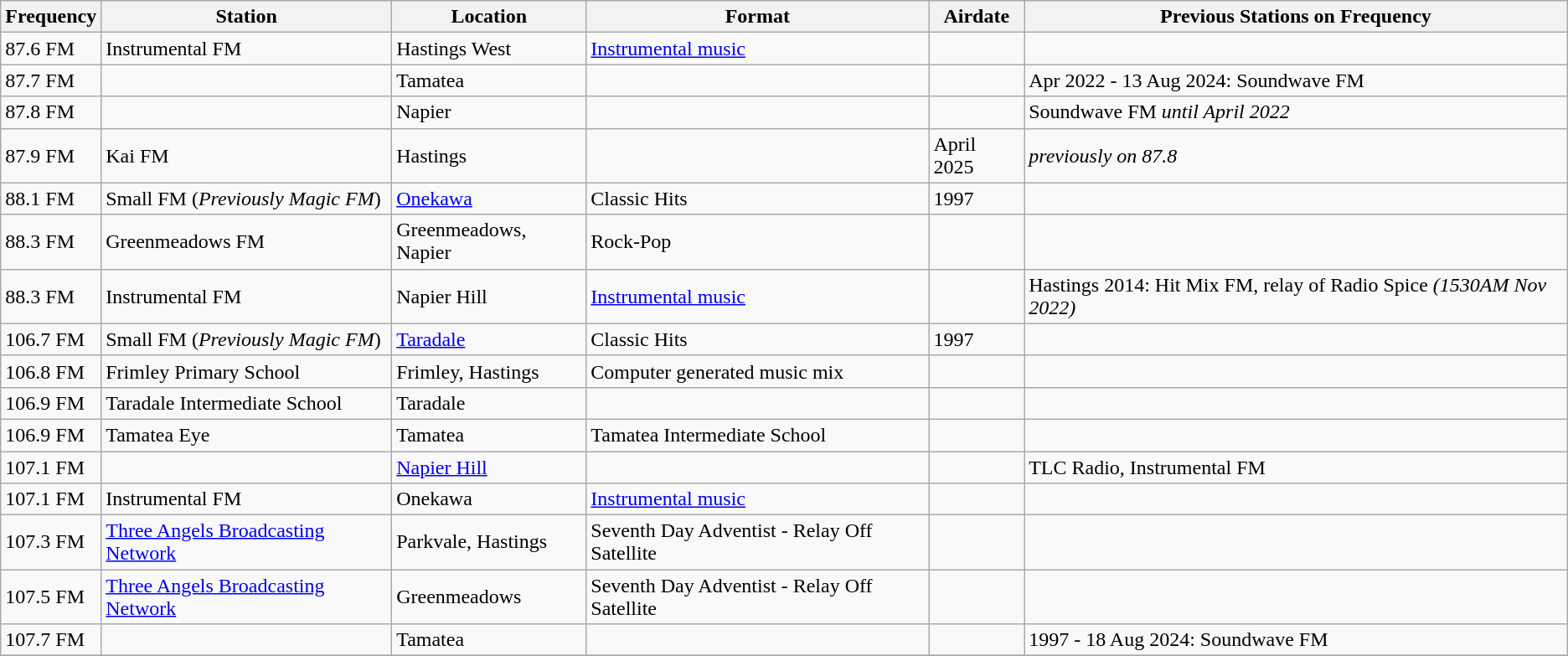<table class="wikitable sortable">
<tr>
<th data-sort-type="number">Frequency</th>
<th scope="col">Station</th>
<th scope="col">Location</th>
<th scope="col">Format</th>
<th data-sort-type="number">Airdate</th>
<th scope="col">Previous Stations on Frequency</th>
</tr>
<tr>
<td>87.6 FM</td>
<td>Instrumental FM</td>
<td>Hastings West</td>
<td><a href='#'>Instrumental music</a></td>
<td></td>
<td></td>
</tr>
<tr>
<td>87.7 FM</td>
<td></td>
<td>Tamatea</td>
<td></td>
<td></td>
<td>Apr 2022 - 13 Aug 2024: Soundwave FM</td>
</tr>
<tr>
<td>87.8 FM</td>
<td></td>
<td>Napier</td>
<td></td>
<td></td>
<td>Soundwave FM <em>until April 2022</em></td>
</tr>
<tr>
<td>87.9 FM</td>
<td>Kai FM</td>
<td>Hastings</td>
<td></td>
<td>April 2025</td>
<td><em>previously on 87.8</em></td>
</tr>
<tr>
<td>88.1 FM</td>
<td>Small FM (<em>Previously Magic FM</em>)</td>
<td><a href='#'>Onekawa</a></td>
<td>Classic Hits</td>
<td>1997</td>
<td></td>
</tr>
<tr>
<td>88.3 FM</td>
<td>Greenmeadows FM</td>
<td>Greenmeadows, Napier</td>
<td>Rock-Pop</td>
<td></td>
<td></td>
</tr>
<tr>
<td>88.3 FM</td>
<td>Instrumental FM</td>
<td>Napier Hill</td>
<td><a href='#'>Instrumental music</a></td>
<td></td>
<td>Hastings 2014: Hit Mix FM, relay of Radio Spice <em>(1530AM Nov 2022)</em></td>
</tr>
<tr>
<td>106.7 FM</td>
<td>Small FM (<em>Previously Magic FM</em>)</td>
<td><a href='#'>Taradale</a></td>
<td>Classic Hits</td>
<td>1997</td>
<td></td>
</tr>
<tr>
<td>106.8 FM</td>
<td>Frimley Primary School</td>
<td>Frimley, Hastings</td>
<td>Computer generated music mix</td>
<td></td>
<td></td>
</tr>
<tr>
<td>106.9 FM</td>
<td>Taradale Intermediate School</td>
<td>Taradale</td>
<td></td>
<td></td>
<td></td>
</tr>
<tr>
<td>106.9 FM</td>
<td>Tamatea Eye</td>
<td>Tamatea</td>
<td>Tamatea Intermediate School</td>
<td></td>
<td></td>
</tr>
<tr>
<td>107.1 FM</td>
<td></td>
<td><a href='#'>Napier Hill</a></td>
<td></td>
<td></td>
<td>TLC Radio, Instrumental FM</td>
</tr>
<tr>
<td>107.1 FM</td>
<td>Instrumental FM</td>
<td>Onekawa</td>
<td><a href='#'>Instrumental music</a></td>
<td></td>
<td></td>
</tr>
<tr>
<td>107.3 FM</td>
<td><a href='#'>Three Angels Broadcasting Network</a></td>
<td>Parkvale, Hastings</td>
<td>Seventh Day Adventist - Relay Off Satellite</td>
<td></td>
<td></td>
</tr>
<tr>
<td>107.5 FM</td>
<td><a href='#'>Three Angels Broadcasting Network</a></td>
<td>Greenmeadows</td>
<td>Seventh Day Adventist - Relay Off Satellite</td>
<td></td>
<td></td>
</tr>
<tr>
<td>107.7 FM</td>
<td></td>
<td>Tamatea</td>
<td></td>
<td></td>
<td>1997 - 18 Aug 2024: Soundwave FM</td>
</tr>
<tr>
</tr>
</table>
